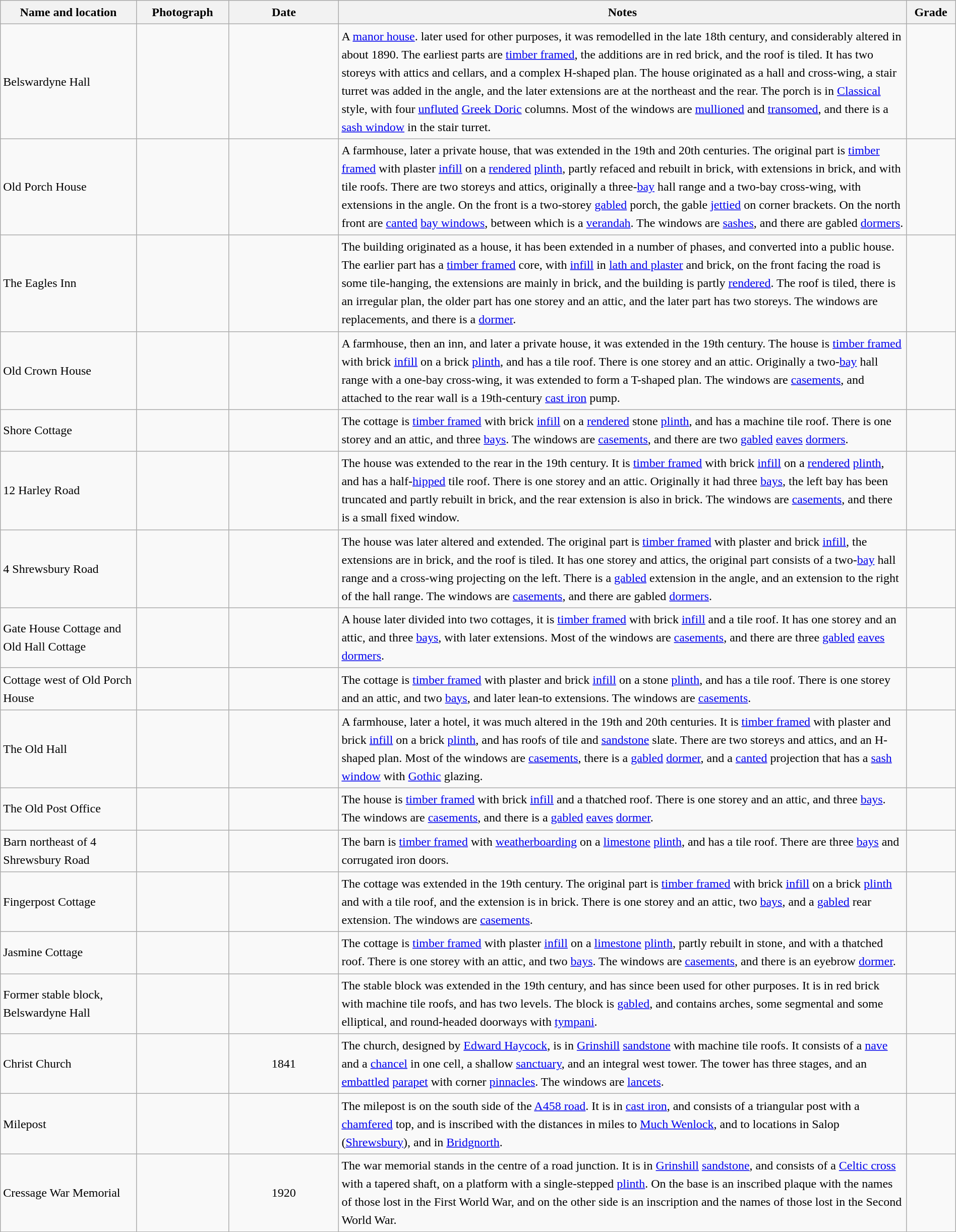<table class="wikitable sortable plainrowheaders" style="width:100%; border:0; text-align:left; line-height:150%;">
<tr>
<th scope="col"  style="width:150px">Name and location</th>
<th scope="col"  style="width:100px" class="unsortable">Photograph</th>
<th scope="col"  style="width:120px">Date</th>
<th scope="col"  style="width:650px" class="unsortable">Notes</th>
<th scope="col"  style="width:50px">Grade</th>
</tr>
<tr>
<td>Belswardyne Hall<br><small></small></td>
<td></td>
<td align="center"></td>
<td>A <a href='#'>manor house</a>. later used for other purposes, it was remodelled in the late 18th century, and considerably altered in about 1890.  The earliest parts are <a href='#'>timber framed</a>, the additions are in red brick, and the roof is tiled.  It has two storeys with attics and cellars, and a complex H-shaped plan.  The house originated as a hall and cross-wing, a stair turret was added in the angle, and the later extensions are at the northeast and the rear.  The porch is in <a href='#'>Classical</a> style, with four <a href='#'>unfluted</a> <a href='#'>Greek Doric</a> columns.  Most of the windows are <a href='#'>mullioned</a> and <a href='#'>transomed</a>, and there is a <a href='#'>sash window</a> in the stair turret.</td>
<td align="center" ></td>
</tr>
<tr>
<td>Old Porch House<br><small></small></td>
<td></td>
<td align="center"></td>
<td>A farmhouse, later a private house, that was extended in the 19th and 20th centuries.  The original part is <a href='#'>timber framed</a> with plaster <a href='#'>infill</a> on a <a href='#'>rendered</a> <a href='#'>plinth</a>, partly refaced and rebuilt in brick, with extensions in brick, and with tile roofs.  There are two storeys and attics, originally a three-<a href='#'>bay</a> hall range and a two-bay cross-wing, with extensions in the angle.  On the front is a two-storey <a href='#'>gabled</a> porch, the gable <a href='#'>jettied</a> on corner brackets.  On the north front are <a href='#'>canted</a> <a href='#'>bay windows</a>, between which is a <a href='#'>verandah</a>.  The windows are <a href='#'>sashes</a>, and there are gabled <a href='#'>dormers</a>.</td>
<td align="center" ></td>
</tr>
<tr>
<td>The Eagles Inn<br><small></small></td>
<td></td>
<td align="center"></td>
<td>The building originated as a house, it has been extended in a number of phases, and converted into a public house.  The earlier part has a <a href='#'>timber framed</a> core, with <a href='#'>infill</a> in <a href='#'>lath and plaster</a> and brick, on the front facing the road is some tile-hanging, the extensions are mainly in brick, and the building is partly <a href='#'>rendered</a>.  The roof is tiled, there is an irregular plan, the older part has one storey and an attic, and the later part has two storeys.  The windows are replacements, and there is a <a href='#'>dormer</a>.</td>
<td align="center" ></td>
</tr>
<tr>
<td>Old Crown House<br><small></small></td>
<td></td>
<td align="center"></td>
<td>A farmhouse, then an inn, and later a private house, it was extended in the 19th century.  The house is <a href='#'>timber framed</a> with brick <a href='#'>infill</a> on a brick <a href='#'>plinth</a>, and has a tile roof.  There is one storey and an attic.  Originally a two-<a href='#'>bay</a> hall range with a one-bay cross-wing, it was extended to form a T-shaped plan.  The windows are <a href='#'>casements</a>, and attached to the rear wall is a 19th-century <a href='#'>cast iron</a> pump.</td>
<td align="center" ></td>
</tr>
<tr>
<td>Shore Cottage<br><small></small></td>
<td></td>
<td align="center"></td>
<td>The cottage is <a href='#'>timber framed</a> with brick <a href='#'>infill</a> on a <a href='#'>rendered</a> stone <a href='#'>plinth</a>, and has a machine tile roof.  There is one storey and an attic, and three <a href='#'>bays</a>.  The windows are <a href='#'>casements</a>, and there are two <a href='#'>gabled</a> <a href='#'>eaves</a> <a href='#'>dormers</a>.</td>
<td align="center" ></td>
</tr>
<tr>
<td>12 Harley Road<br><small></small></td>
<td></td>
<td align="center"></td>
<td>The house was extended to the rear in the 19th century.  It is <a href='#'>timber framed</a> with brick <a href='#'>infill</a> on a <a href='#'>rendered</a> <a href='#'>plinth</a>, and has a half-<a href='#'>hipped</a> tile roof.  There is one storey and an attic.  Originally it had three <a href='#'>bays</a>, the left bay has been truncated and partly rebuilt in brick, and the rear extension is also in brick.  The windows are <a href='#'>casements</a>, and there is a small fixed window.</td>
<td align="center" ></td>
</tr>
<tr>
<td>4 Shrewsbury Road<br><small></small></td>
<td></td>
<td align="center"></td>
<td>The house was later altered and extended.  The original part is <a href='#'>timber framed</a> with plaster and brick <a href='#'>infill</a>, the extensions are in brick, and the roof is tiled.  It has one storey and attics, the original part consists of a two-<a href='#'>bay</a> hall range and a cross-wing projecting on the left.  There is a <a href='#'>gabled</a> extension in the angle, and an extension to the right of the hall range.  The windows are <a href='#'>casements</a>, and there are gabled <a href='#'>dormers</a>.</td>
<td align="center" ></td>
</tr>
<tr>
<td>Gate House Cottage and<br>Old Hall Cottage<br><small></small></td>
<td></td>
<td align="center"></td>
<td>A house later divided into two cottages, it is <a href='#'>timber framed</a> with brick <a href='#'>infill</a> and a tile roof.  It has one storey and an attic, and three <a href='#'>bays</a>, with later extensions.  Most of the windows are <a href='#'>casements</a>, and there are three <a href='#'>gabled</a> <a href='#'>eaves</a> <a href='#'>dormers</a>.</td>
<td align="center" ></td>
</tr>
<tr>
<td>Cottage west of Old Porch House<br><small></small></td>
<td></td>
<td align="center"></td>
<td>The cottage is <a href='#'>timber framed</a> with plaster and brick <a href='#'>infill</a> on a stone <a href='#'>plinth</a>, and has a tile roof.  There is one storey and an attic, and two <a href='#'>bays</a>, and later lean-to extensions.  The windows are <a href='#'>casements</a>.</td>
<td align="center" ></td>
</tr>
<tr>
<td>The Old Hall<br><small></small></td>
<td></td>
<td align="center"></td>
<td>A farmhouse, later a hotel, it was much altered in the 19th and 20th centuries.  It is <a href='#'>timber framed</a> with plaster and brick <a href='#'>infill</a> on a brick <a href='#'>plinth</a>, and has roofs of tile and <a href='#'>sandstone</a> slate.  There are two storeys and attics, and an H-shaped plan.  Most of the windows are <a href='#'>casements</a>, there is a <a href='#'>gabled</a> <a href='#'>dormer</a>, and a <a href='#'>canted</a> projection that has a <a href='#'>sash window</a> with <a href='#'>Gothic</a> glazing.</td>
<td align="center" ></td>
</tr>
<tr>
<td>The Old Post Office<br><small></small></td>
<td></td>
<td align="center"></td>
<td>The house is <a href='#'>timber framed</a> with brick <a href='#'>infill</a> and a thatched roof.  There is one storey and an attic, and three <a href='#'>bays</a>.  The windows are <a href='#'>casements</a>, and there is a <a href='#'>gabled</a> <a href='#'>eaves</a> <a href='#'>dormer</a>.</td>
<td align="center" ></td>
</tr>
<tr>
<td>Barn northeast of 4 Shrewsbury Road<br><small></small></td>
<td></td>
<td align="center"></td>
<td>The barn is <a href='#'>timber framed</a> with <a href='#'>weatherboarding</a> on a <a href='#'>limestone</a> <a href='#'>plinth</a>, and has a tile roof.  There are three <a href='#'>bays</a> and corrugated iron doors.</td>
<td align="center" ></td>
</tr>
<tr>
<td>Fingerpost Cottage<br><small></small></td>
<td></td>
<td align="center"></td>
<td>The cottage was extended in the 19th century.  The original part is <a href='#'>timber framed</a> with brick <a href='#'>infill</a> on a brick <a href='#'>plinth</a> and with a tile roof, and the extension is in brick.  There is one storey and an attic, two <a href='#'>bays</a>, and a <a href='#'>gabled</a> rear extension.  The windows are <a href='#'>casements</a>.</td>
<td align="center" ></td>
</tr>
<tr>
<td>Jasmine Cottage<br><small></small></td>
<td></td>
<td align="center"></td>
<td>The cottage is <a href='#'>timber framed</a> with plaster <a href='#'>infill</a> on a <a href='#'>limestone</a> <a href='#'>plinth</a>, partly rebuilt in stone, and with a thatched roof.  There is one storey with an attic, and two <a href='#'>bays</a>.  The windows are <a href='#'>casements</a>, and there is an eyebrow <a href='#'>dormer</a>.</td>
<td align="center" ></td>
</tr>
<tr>
<td>Former stable block,<br>Belswardyne Hall<br><small></small></td>
<td></td>
<td align="center"></td>
<td>The stable block was extended in the 19th century, and has since been used for other purposes.  It is in red brick with machine tile roofs, and has two levels.  The block is <a href='#'>gabled</a>, and contains arches, some segmental and some elliptical, and round-headed doorways with <a href='#'>tympani</a>.</td>
<td align="center" ></td>
</tr>
<tr>
<td>Christ Church<br><small></small></td>
<td></td>
<td align="center">1841</td>
<td>The church, designed by <a href='#'>Edward Haycock</a>, is in <a href='#'>Grinshill</a> <a href='#'>sandstone</a> with machine tile roofs.  It consists of a <a href='#'>nave</a> and a <a href='#'>chancel</a> in one cell, a shallow <a href='#'>sanctuary</a>, and an integral west tower.  The tower has three stages, and an <a href='#'>embattled</a> <a href='#'>parapet</a> with corner <a href='#'>pinnacles</a>.  The windows are <a href='#'>lancets</a>.</td>
<td align="center" ></td>
</tr>
<tr>
<td>Milepost<br><small></small></td>
<td></td>
<td align="center"></td>
<td>The milepost is on the south side of the <a href='#'>A458 road</a>.  It is in <a href='#'>cast iron</a>, and consists of a triangular post with a <a href='#'>chamfered</a> top, and is inscribed with the distances in miles to <a href='#'>Much Wenlock</a>, and to locations in Salop (<a href='#'>Shrewsbury</a>), and in <a href='#'>Bridgnorth</a>.</td>
<td align="center" ></td>
</tr>
<tr>
<td>Cressage War Memorial<br><small></small></td>
<td></td>
<td align="center">1920</td>
<td>The war memorial stands in the centre of a road junction.  It is in <a href='#'>Grinshill</a> <a href='#'>sandstone</a>, and consists of a <a href='#'>Celtic cross</a> with a tapered shaft, on a platform with a single-stepped <a href='#'>plinth</a>.  On the base is an inscribed plaque with the names of those lost in the First World War, and on the other side is an inscription and the names of those lost in the Second World War.</td>
<td align="center" ></td>
</tr>
<tr>
</tr>
</table>
